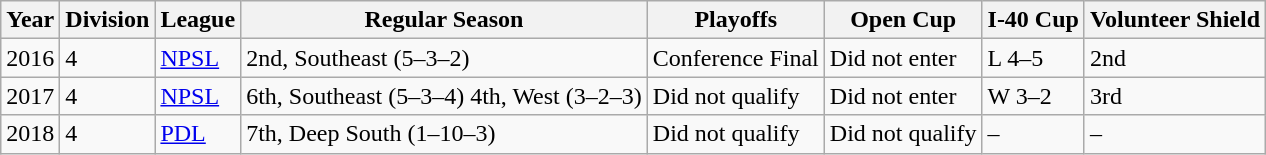<table class="wikitable">
<tr>
<th>Year</th>
<th>Division</th>
<th>League</th>
<th>Regular Season</th>
<th>Playoffs</th>
<th>Open Cup</th>
<th>I-40 Cup</th>
<th>Volunteer Shield</th>
</tr>
<tr>
<td>2016</td>
<td>4</td>
<td><a href='#'>NPSL</a></td>
<td>2nd, Southeast (5–3–2)</td>
<td>Conference Final</td>
<td>Did not enter</td>
<td>L 4–5</td>
<td>2nd</td>
</tr>
<tr>
<td>2017</td>
<td>4</td>
<td><a href='#'>NPSL</a></td>
<td>6th, Southeast (5–3–4) 4th, West (3–2–3)</td>
<td>Did not qualify</td>
<td>Did not enter</td>
<td>W 3–2</td>
<td>3rd</td>
</tr>
<tr>
<td>2018</td>
<td>4</td>
<td><a href='#'>PDL</a></td>
<td>7th, Deep South (1–10–3)</td>
<td>Did not qualify</td>
<td>Did not qualify</td>
<td>–</td>
<td>–</td>
</tr>
</table>
